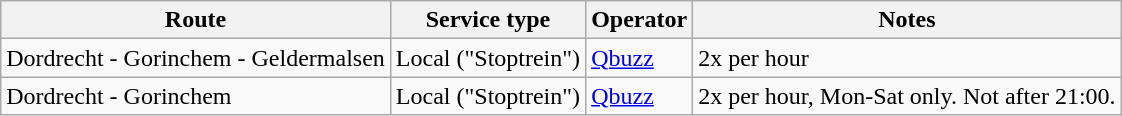<table class="wikitable">
<tr>
<th>Route</th>
<th>Service type</th>
<th>Operator</th>
<th>Notes</th>
</tr>
<tr>
<td>Dordrecht - Gorinchem - Geldermalsen</td>
<td>Local ("Stoptrein")</td>
<td><a href='#'>Qbuzz</a></td>
<td>2x per hour</td>
</tr>
<tr>
<td>Dordrecht - Gorinchem</td>
<td>Local ("Stoptrein")</td>
<td><a href='#'>Qbuzz</a></td>
<td>2x per hour, Mon-Sat only. Not after 21:00.</td>
</tr>
</table>
